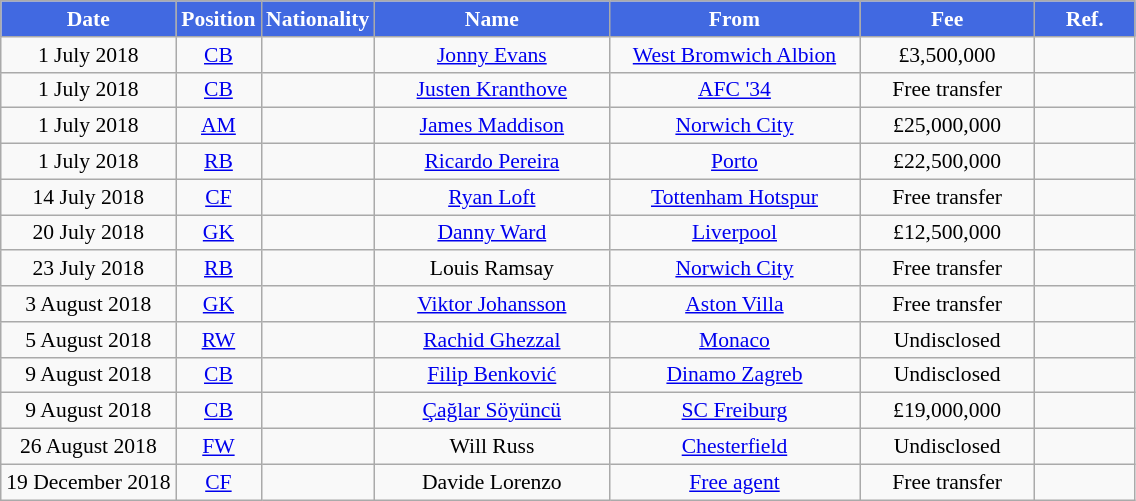<table class="wikitable" style="text-align:center; font-size:90%; ">
<tr>
<th style="background:royalblue; color:white; width:110px;">Date</th>
<th style="background:royalblue; color:white; width:50px;">Position</th>
<th style="background:royalblue; color:white; width:50px;">Nationality</th>
<th style="background:royalblue; color:white; width:150px;">Name</th>
<th style="background:royalblue; color:white; width:160px;">From</th>
<th style="background:royalblue; color:white; width:110px;">Fee</th>
<th style="background:royalblue; color:white; width:60px;">Ref.</th>
</tr>
<tr>
<td>1 July 2018</td>
<td><a href='#'>CB</a></td>
<td></td>
<td><a href='#'>Jonny Evans</a></td>
<td><a href='#'>West Bromwich Albion</a></td>
<td>£3,500,000</td>
<td></td>
</tr>
<tr>
<td>1 July 2018</td>
<td><a href='#'>CB</a></td>
<td></td>
<td><a href='#'>Justen Kranthove</a></td>
<td> <a href='#'>AFC '34</a></td>
<td>Free transfer</td>
<td></td>
</tr>
<tr>
<td>1 July 2018</td>
<td><a href='#'>AM</a></td>
<td></td>
<td><a href='#'>James Maddison</a></td>
<td><a href='#'>Norwich City</a></td>
<td>£25,000,000</td>
<td></td>
</tr>
<tr>
<td>1 July 2018</td>
<td><a href='#'>RB</a></td>
<td></td>
<td><a href='#'>Ricardo Pereira</a></td>
<td> <a href='#'>Porto</a></td>
<td>£22,500,000</td>
<td></td>
</tr>
<tr>
<td>14 July 2018</td>
<td><a href='#'>CF</a></td>
<td></td>
<td><a href='#'>Ryan Loft</a></td>
<td><a href='#'>Tottenham Hotspur</a></td>
<td>Free transfer</td>
<td></td>
</tr>
<tr>
<td>20 July 2018</td>
<td><a href='#'>GK</a></td>
<td></td>
<td><a href='#'>Danny Ward</a></td>
<td><a href='#'>Liverpool</a></td>
<td>£12,500,000</td>
<td></td>
</tr>
<tr>
<td>23 July 2018</td>
<td><a href='#'>RB</a></td>
<td></td>
<td>Louis Ramsay</td>
<td><a href='#'>Norwich City</a></td>
<td>Free transfer</td>
<td></td>
</tr>
<tr>
<td>3 August 2018</td>
<td><a href='#'>GK</a></td>
<td></td>
<td><a href='#'>Viktor Johansson</a></td>
<td><a href='#'>Aston Villa</a></td>
<td>Free transfer</td>
<td></td>
</tr>
<tr>
<td>5 August 2018</td>
<td><a href='#'>RW</a></td>
<td></td>
<td><a href='#'>Rachid Ghezzal</a></td>
<td> <a href='#'>Monaco</a></td>
<td>Undisclosed</td>
<td></td>
</tr>
<tr>
<td>9 August 2018</td>
<td><a href='#'>CB</a></td>
<td></td>
<td><a href='#'>Filip Benković</a></td>
<td> <a href='#'>Dinamo Zagreb</a></td>
<td>Undisclosed</td>
<td></td>
</tr>
<tr>
<td>9 August 2018</td>
<td><a href='#'>CB</a></td>
<td></td>
<td><a href='#'>Çağlar Söyüncü</a></td>
<td> <a href='#'>SC Freiburg</a></td>
<td>£19,000,000</td>
<td></td>
</tr>
<tr>
<td>26 August 2018</td>
<td><a href='#'>FW</a></td>
<td></td>
<td>Will Russ</td>
<td><a href='#'>Chesterfield</a></td>
<td>Undisclosed</td>
<td></td>
</tr>
<tr>
<td>19 December 2018</td>
<td><a href='#'>CF</a></td>
<td></td>
<td>Davide Lorenzo</td>
<td><a href='#'>Free agent</a></td>
<td>Free transfer</td>
<td></td>
</tr>
</table>
